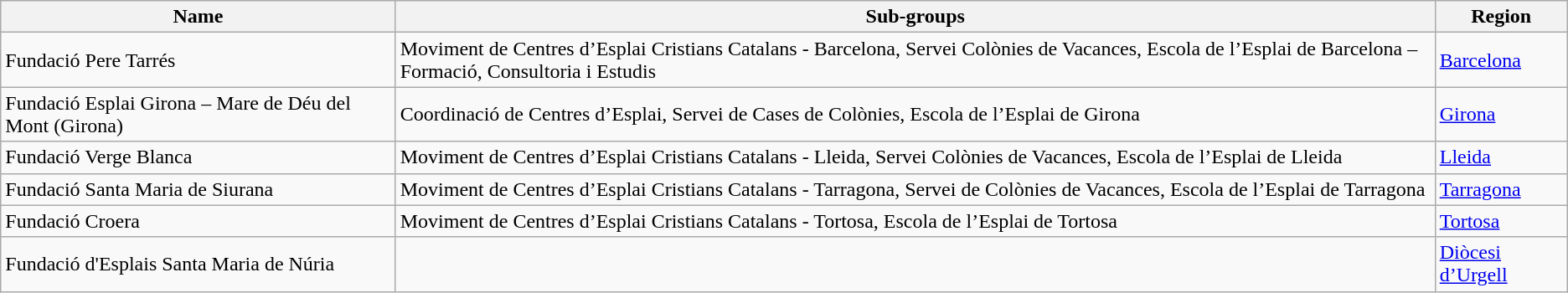<table class="wikitable sortable">
<tr>
<th>Name</th>
<th>Sub-groups</th>
<th>Region</th>
</tr>
<tr>
<td>Fundació Pere Tarrés</td>
<td>Moviment de Centres d’Esplai Cristians Catalans - Barcelona, Servei Colònies de Vacances, Escola de l’Esplai de Barcelona – Formació, Consultoria i Estudis</td>
<td><a href='#'>Barcelona</a></td>
</tr>
<tr>
<td>Fundació Esplai Girona – Mare de Déu del Mont (Girona)</td>
<td>Coordinació de Centres d’Esplai, Servei de Cases de Colònies, Escola de l’Esplai de Girona</td>
<td><a href='#'>Girona</a></td>
</tr>
<tr>
<td>Fundació Verge Blanca</td>
<td>Moviment de Centres d’Esplai Cristians Catalans - Lleida, Servei Colònies de Vacances, Escola de l’Esplai de Lleida</td>
<td><a href='#'>Lleida</a></td>
</tr>
<tr>
<td>Fundació Santa Maria de Siurana</td>
<td>Moviment de Centres d’Esplai Cristians Catalans - Tarragona, Servei de Colònies de Vacances, Escola de l’Esplai de Tarragona</td>
<td><a href='#'>Tarragona</a></td>
</tr>
<tr>
<td>Fundació Croera</td>
<td>Moviment de Centres d’Esplai Cristians Catalans - Tortosa, Escola de l’Esplai de Tortosa</td>
<td><a href='#'>Tortosa</a></td>
</tr>
<tr>
<td>Fundació d'Esplais Santa Maria de Núria</td>
<td></td>
<td><a href='#'>Diòcesi d’Urgell</a></td>
</tr>
</table>
